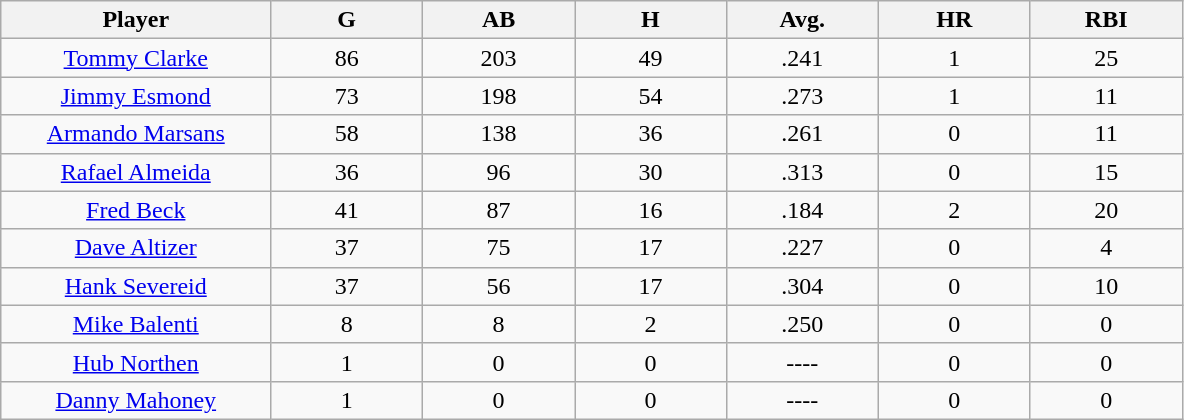<table class="wikitable sortable">
<tr>
<th bgcolor="#DDDDFF" width="16%">Player</th>
<th bgcolor="#DDDDFF" width="9%">G</th>
<th bgcolor="#DDDDFF" width="9%">AB</th>
<th bgcolor="#DDDDFF" width="9%">H</th>
<th bgcolor="#DDDDFF" width="9%">Avg.</th>
<th bgcolor="#DDDDFF" width="9%">HR</th>
<th bgcolor="#DDDDFF" width="9%">RBI</th>
</tr>
<tr align="center">
<td><a href='#'>Tommy Clarke</a></td>
<td>86</td>
<td>203</td>
<td>49</td>
<td>.241</td>
<td>1</td>
<td>25</td>
</tr>
<tr align=center>
<td><a href='#'>Jimmy Esmond</a></td>
<td>73</td>
<td>198</td>
<td>54</td>
<td>.273</td>
<td>1</td>
<td>11</td>
</tr>
<tr align=center>
<td><a href='#'>Armando Marsans</a></td>
<td>58</td>
<td>138</td>
<td>36</td>
<td>.261</td>
<td>0</td>
<td>11</td>
</tr>
<tr align=center>
<td><a href='#'>Rafael Almeida</a></td>
<td>36</td>
<td>96</td>
<td>30</td>
<td>.313</td>
<td>0</td>
<td>15</td>
</tr>
<tr align=center>
<td><a href='#'>Fred Beck</a></td>
<td>41</td>
<td>87</td>
<td>16</td>
<td>.184</td>
<td>2</td>
<td>20</td>
</tr>
<tr align=center>
<td><a href='#'>Dave Altizer</a></td>
<td>37</td>
<td>75</td>
<td>17</td>
<td>.227</td>
<td>0</td>
<td>4</td>
</tr>
<tr align=center>
<td><a href='#'>Hank Severeid</a></td>
<td>37</td>
<td>56</td>
<td>17</td>
<td>.304</td>
<td>0</td>
<td>10</td>
</tr>
<tr align=center>
<td><a href='#'>Mike Balenti</a></td>
<td>8</td>
<td>8</td>
<td>2</td>
<td>.250</td>
<td>0</td>
<td>0</td>
</tr>
<tr align=center>
<td><a href='#'>Hub Northen</a></td>
<td>1</td>
<td>0</td>
<td>0</td>
<td>----</td>
<td>0</td>
<td>0</td>
</tr>
<tr align=center>
<td><a href='#'>Danny Mahoney</a></td>
<td>1</td>
<td>0</td>
<td>0</td>
<td>----</td>
<td>0</td>
<td>0</td>
</tr>
</table>
